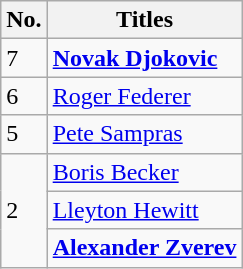<table class="wikitable" style="display: inline-table;">
<tr>
<th width=20>No.</th>
<th>Titles</th>
</tr>
<tr>
<td>7</td>
<td> <strong><a href='#'>Novak Djokovic</a></strong></td>
</tr>
<tr>
<td>6</td>
<td> <a href='#'>Roger Federer</a></td>
</tr>
<tr>
<td>5</td>
<td> <a href='#'>Pete Sampras</a></td>
</tr>
<tr>
<td rowspan="3">2</td>
<td> <a href='#'>Boris Becker</a></td>
</tr>
<tr>
<td> <a href='#'>Lleyton Hewitt</a></td>
</tr>
<tr>
<td> <strong><a href='#'>Alexander Zverev</a></strong></td>
</tr>
</table>
